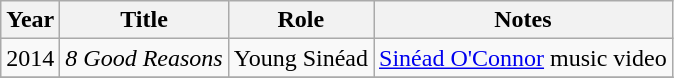<table class="wikitable sortable">
<tr>
<th>Year</th>
<th>Title</th>
<th>Role</th>
<th class="unsortable">Notes</th>
</tr>
<tr>
<td>2014</td>
<td><em>8 Good Reasons</em></td>
<td>Young Sinéad</td>
<td><a href='#'>Sinéad O'Connor</a> music video</td>
</tr>
<tr>
</tr>
</table>
